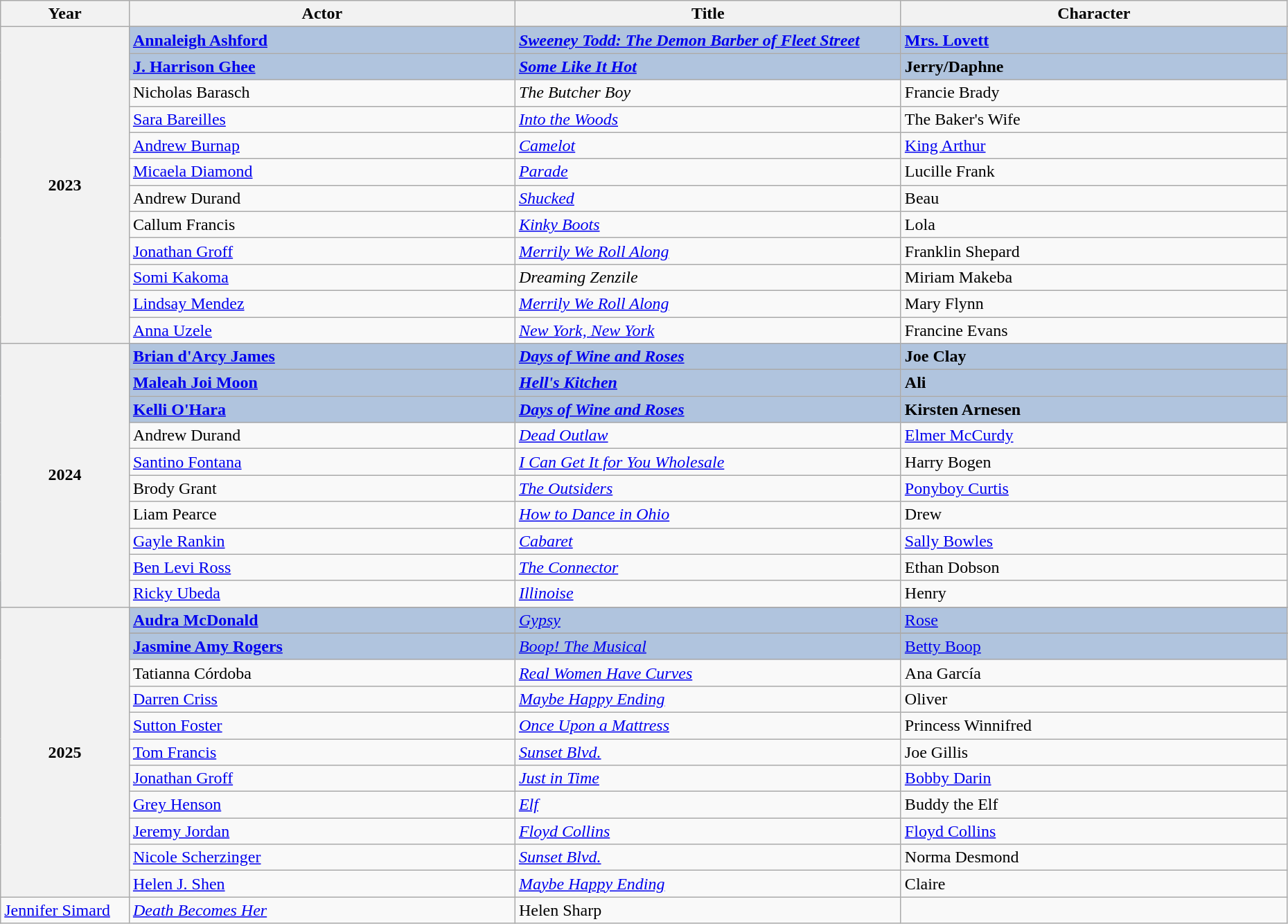<table class="wikitable" style="width:98%;">
<tr>
<th style="width:10%;">Year</th>
<th style="width:30%;">Actor</th>
<th style="width:30%;">Title</th>
<th style="width:30%;">Character</th>
</tr>
<tr>
<th rowspan="13">2023</th>
</tr>
<tr style="background:#B0C4DE">
<td><strong><a href='#'>Annaleigh Ashford</a></strong></td>
<td><strong><em><a href='#'>Sweeney Todd: The Demon Barber of Fleet Street</a></em></strong></td>
<td><strong><a href='#'>Mrs. Lovett</a></strong></td>
</tr>
<tr style="background:#B0C4DE">
<td><strong><a href='#'>J. Harrison Ghee</a></strong></td>
<td><strong><em><a href='#'>Some Like It Hot</a></em></strong></td>
<td><strong>Jerry/Daphne</strong></td>
</tr>
<tr>
<td>Nicholas Barasch</td>
<td><em>The Butcher Boy</em></td>
<td>Francie Brady</td>
</tr>
<tr>
<td><a href='#'>Sara Bareilles</a></td>
<td><em><a href='#'>Into the Woods</a></em></td>
<td>The Baker's Wife</td>
</tr>
<tr>
<td><a href='#'>Andrew Burnap</a></td>
<td><em><a href='#'>Camelot</a></em></td>
<td><a href='#'>King Arthur</a></td>
</tr>
<tr>
<td><a href='#'>Micaela Diamond</a></td>
<td><em><a href='#'>Parade</a></em></td>
<td>Lucille Frank</td>
</tr>
<tr>
<td>Andrew Durand</td>
<td><em><a href='#'>Shucked</a></em></td>
<td>Beau</td>
</tr>
<tr>
<td>Callum Francis</td>
<td><em><a href='#'>Kinky Boots</a></em></td>
<td>Lola</td>
</tr>
<tr>
<td><a href='#'>Jonathan Groff</a></td>
<td><em><a href='#'>Merrily We Roll Along</a></em></td>
<td>Franklin Shepard</td>
</tr>
<tr>
<td><a href='#'>Somi Kakoma</a></td>
<td><em>Dreaming Zenzile</em></td>
<td>Miriam Makeba</td>
</tr>
<tr>
<td><a href='#'>Lindsay Mendez</a></td>
<td><em><a href='#'>Merrily We Roll Along</a></em></td>
<td>Mary Flynn</td>
</tr>
<tr>
<td><a href='#'>Anna Uzele</a></td>
<td><em><a href='#'>New York, New York</a></em></td>
<td>Francine Evans</td>
</tr>
<tr style="background:#B0C4DE">
<th rowspan="10">2024</th>
<td><strong><a href='#'>Brian d'Arcy James</a></strong></td>
<td><strong><em><a href='#'><em>Days of Wine and Roses</em></a></em></strong></td>
<td><strong>Joe Clay</strong></td>
</tr>
<tr style="background:#B0C4DE">
<td><strong><a href='#'>Maleah Joi Moon</a></strong></td>
<td><strong><a href='#'><em>Hell's Kitchen</em></a></strong></td>
<td><strong>Ali</strong></td>
</tr>
<tr style="background:#B0C4DE">
<td><strong><a href='#'>Kelli O'Hara</a></strong></td>
<td><strong><em><a href='#'><em>Days of Wine and Roses</em></a></em></strong></td>
<td><strong>Kirsten Arnesen</strong></td>
</tr>
<tr>
<td>Andrew Durand</td>
<td><em><a href='#'>Dead Outlaw</a></em></td>
<td><a href='#'>Elmer McCurdy</a></td>
</tr>
<tr>
<td><a href='#'>Santino Fontana</a></td>
<td><em><a href='#'>I Can Get It for You Wholesale</a></em></td>
<td>Harry Bogen</td>
</tr>
<tr>
<td>Brody Grant</td>
<td><a href='#'><em>The Outsiders</em></a></td>
<td><a href='#'>Ponyboy Curtis</a></td>
</tr>
<tr>
<td>Liam Pearce</td>
<td><a href='#'><em>How to Dance in Ohio</em></a></td>
<td>Drew</td>
</tr>
<tr>
<td><a href='#'>Gayle Rankin</a></td>
<td><em><a href='#'>Cabaret</a></em></td>
<td><a href='#'>Sally Bowles</a></td>
</tr>
<tr>
<td><a href='#'>Ben Levi Ross</a></td>
<td><em><a href='#'>The Connector</a></em></td>
<td>Ethan Dobson</td>
</tr>
<tr>
<td><a href='#'>Ricky Ubeda</a></td>
<td><em><a href='#'>Illinoise</a></em></td>
<td>Henry</td>
</tr>
<tr>
<th rowspan=13>2025</th>
</tr>
<tr style="background:#B0C4DE">
<td><strong><a href='#'>Audra McDonald</a></strong></td>
<td><em><a href='#'>Gypsy</a></em></td>
<td><a href='#'>Rose</a></td>
</tr>
<tr>
</tr>
<tr style="background:#B0C4DE">
<td><strong><a href='#'>Jasmine Amy Rogers</a></strong></td>
<td><em><a href='#'>Boop! The Musical</a></em></td>
<td><a href='#'>Betty Boop</a></td>
</tr>
<tr>
<td>Tatianna Córdoba</td>
<td><em><a href='#'>Real Women Have Curves</a></em></td>
<td>Ana García</td>
</tr>
<tr>
<td><a href='#'>Darren Criss</a></td>
<td><em><a href='#'>Maybe Happy Ending</a></em></td>
<td>Oliver</td>
</tr>
<tr>
<td><a href='#'>Sutton Foster</a></td>
<td><em><a href='#'>Once Upon a Mattress</a></em></td>
<td>Princess Winnifred</td>
</tr>
<tr>
<td><a href='#'>Tom Francis</a></td>
<td><em><a href='#'>Sunset Blvd.</a></em></td>
<td>Joe Gillis</td>
</tr>
<tr>
<td><a href='#'>Jonathan Groff</a></td>
<td><em><a href='#'>Just in Time</a></em></td>
<td><a href='#'>Bobby Darin</a></td>
</tr>
<tr>
<td><a href='#'>Grey Henson</a></td>
<td><em><a href='#'>Elf</a></em></td>
<td>Buddy the Elf</td>
</tr>
<tr>
<td><a href='#'>Jeremy Jordan</a></td>
<td><em><a href='#'>Floyd Collins</a></em></td>
<td><a href='#'>Floyd Collins</a></td>
</tr>
<tr>
<td><a href='#'>Nicole Scherzinger</a></td>
<td><em><a href='#'>Sunset Blvd.</a></em></td>
<td>Norma Desmond</td>
</tr>
<tr>
<td><a href='#'>Helen J. Shen</a></td>
<td><em><a href='#'>Maybe Happy Ending</a></em></td>
<td>Claire</td>
</tr>
<tr>
<td><a href='#'>Jennifer Simard</a></td>
<td><em><a href='#'>Death Becomes Her</a></em></td>
<td>Helen Sharp</td>
</tr>
</table>
